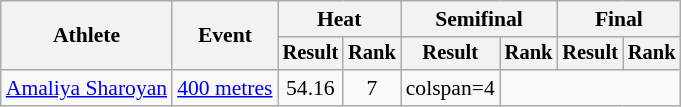<table class="wikitable" style="font-size:90%">
<tr>
<th rowspan="2">Athlete</th>
<th rowspan="2">Event</th>
<th colspan="2">Heat</th>
<th colspan="2">Semifinal</th>
<th colspan="2">Final</th>
</tr>
<tr style="font-size:95%">
<th>Result</th>
<th>Rank</th>
<th>Result</th>
<th>Rank</th>
<th>Result</th>
<th>Rank</th>
</tr>
<tr style=text-align:center>
<td style=text-align:left><a href='#'>Amaliya Sharoyan</a></td>
<td style=text-align:left><a href='#'>400 metres</a></td>
<td>54.16</td>
<td>7</td>
<td>colspan=4 </td>
</tr>
</table>
